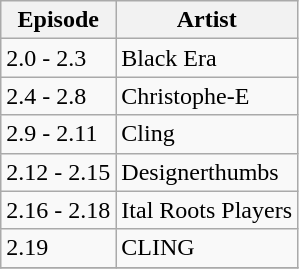<table class="wikitable" align="center">
<tr>
<th>Episode</th>
<th>Artist</th>
</tr>
<tr>
<td>2.0 - 2.3</td>
<td>Black Era</td>
</tr>
<tr>
<td>2.4 - 2.8</td>
<td>Christophe-E</td>
</tr>
<tr>
<td>2.9 - 2.11</td>
<td>Cling</td>
</tr>
<tr>
<td>2.12 - 2.15</td>
<td>Designerthumbs</td>
</tr>
<tr>
<td>2.16 - 2.18</td>
<td>Ital Roots Players</td>
</tr>
<tr>
<td>2.19</td>
<td>CLING</td>
</tr>
<tr>
</tr>
</table>
